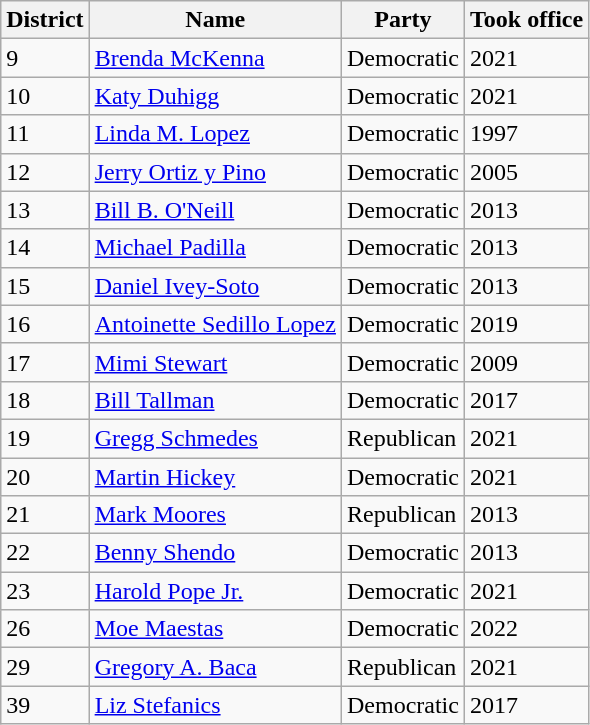<table class="wikitable sortable">
<tr>
<th>District</th>
<th>Name</th>
<th>Party</th>
<th>Took office</th>
</tr>
<tr>
<td>9</td>
<td><a href='#'>Brenda McKenna</a></td>
<td>Democratic</td>
<td>2021</td>
</tr>
<tr>
<td>10</td>
<td><a href='#'>Katy Duhigg</a></td>
<td>Democratic</td>
<td>2021</td>
</tr>
<tr>
<td>11</td>
<td><a href='#'>Linda M. Lopez</a></td>
<td>Democratic</td>
<td>1997</td>
</tr>
<tr>
<td>12</td>
<td><a href='#'>Jerry Ortiz y Pino</a></td>
<td>Democratic</td>
<td>2005</td>
</tr>
<tr>
<td>13</td>
<td><a href='#'>Bill B. O'Neill</a></td>
<td>Democratic</td>
<td>2013</td>
</tr>
<tr>
<td>14</td>
<td><a href='#'>Michael Padilla</a></td>
<td>Democratic</td>
<td>2013</td>
</tr>
<tr>
<td>15</td>
<td><a href='#'>Daniel Ivey-Soto</a></td>
<td>Democratic</td>
<td>2013</td>
</tr>
<tr>
<td>16</td>
<td><a href='#'>Antoinette Sedillo Lopez</a></td>
<td>Democratic</td>
<td>2019</td>
</tr>
<tr>
<td>17</td>
<td><a href='#'>Mimi Stewart</a></td>
<td>Democratic</td>
<td>2009</td>
</tr>
<tr>
<td>18</td>
<td><a href='#'>Bill Tallman</a></td>
<td>Democratic</td>
<td>2017</td>
</tr>
<tr>
<td>19</td>
<td><a href='#'>Gregg Schmedes</a></td>
<td>Republican</td>
<td>2021</td>
</tr>
<tr>
<td>20</td>
<td><a href='#'>Martin Hickey</a></td>
<td>Democratic</td>
<td>2021</td>
</tr>
<tr>
<td>21</td>
<td><a href='#'>Mark Moores</a></td>
<td>Republican</td>
<td>2013</td>
</tr>
<tr>
<td>22</td>
<td><a href='#'>Benny Shendo</a></td>
<td>Democratic</td>
<td>2013</td>
</tr>
<tr>
<td>23</td>
<td><a href='#'>Harold Pope Jr.</a></td>
<td>Democratic</td>
<td>2021</td>
</tr>
<tr>
<td>26</td>
<td><a href='#'>Moe Maestas</a></td>
<td>Democratic</td>
<td>2022</td>
</tr>
<tr>
<td>29</td>
<td><a href='#'>Gregory A. Baca</a></td>
<td>Republican</td>
<td>2021</td>
</tr>
<tr>
<td>39</td>
<td><a href='#'>Liz Stefanics</a></td>
<td>Democratic</td>
<td>2017</td>
</tr>
</table>
